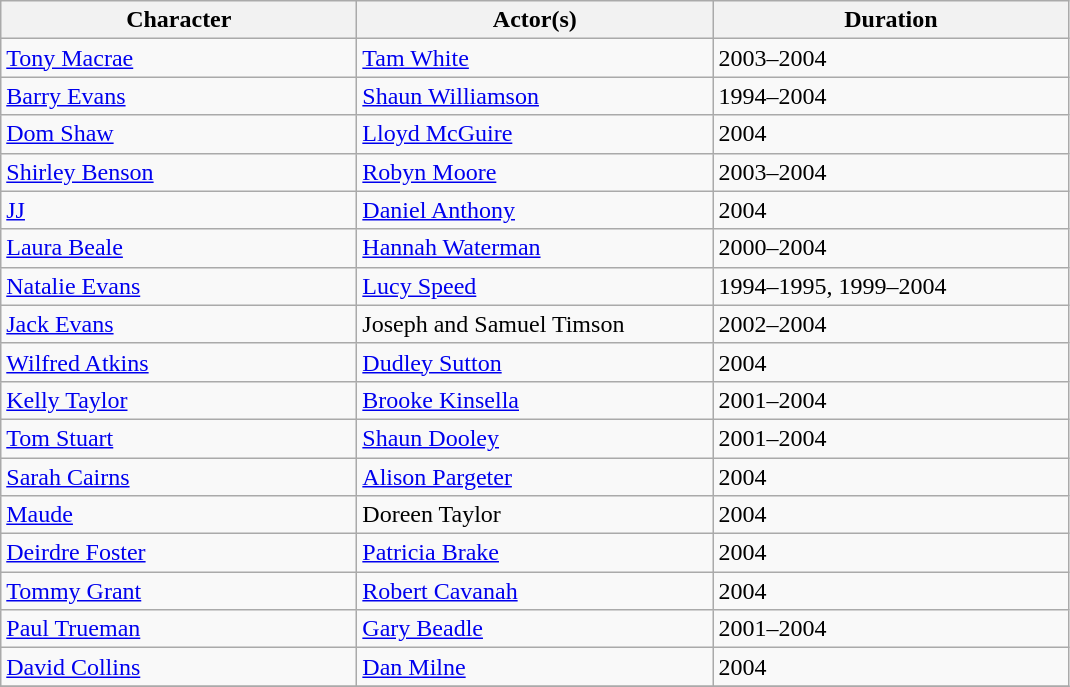<table class="wikitable">
<tr>
<th scope="col" width="230">Character</th>
<th scope="col" width="230">Actor(s)</th>
<th scope="col" width="230">Duration</th>
</tr>
<tr>
<td><a href='#'>Tony Macrae</a></td>
<td><a href='#'>Tam White</a></td>
<td>2003–2004</td>
</tr>
<tr>
<td><a href='#'>Barry Evans</a></td>
<td><a href='#'>Shaun Williamson</a></td>
<td>1994–2004</td>
</tr>
<tr>
<td><a href='#'>Dom Shaw</a></td>
<td><a href='#'>Lloyd McGuire</a></td>
<td>2004</td>
</tr>
<tr>
<td><a href='#'>Shirley Benson</a></td>
<td><a href='#'>Robyn Moore</a></td>
<td>2003–2004</td>
</tr>
<tr>
<td><a href='#'>JJ</a></td>
<td><a href='#'>Daniel Anthony</a></td>
<td>2004</td>
</tr>
<tr>
<td><a href='#'>Laura Beale</a></td>
<td><a href='#'>Hannah Waterman</a></td>
<td>2000–2004</td>
</tr>
<tr>
<td><a href='#'>Natalie Evans</a></td>
<td><a href='#'>Lucy Speed</a></td>
<td>1994–1995, 1999–2004</td>
</tr>
<tr>
<td><a href='#'>Jack Evans</a></td>
<td>Joseph and Samuel Timson</td>
<td>2002–2004</td>
</tr>
<tr>
<td><a href='#'>Wilfred Atkins</a></td>
<td><a href='#'>Dudley Sutton</a></td>
<td>2004</td>
</tr>
<tr>
<td><a href='#'>Kelly Taylor</a></td>
<td><a href='#'>Brooke Kinsella</a></td>
<td>2001–2004</td>
</tr>
<tr>
<td><a href='#'>Tom Stuart</a></td>
<td><a href='#'>Shaun Dooley</a></td>
<td>2001–2004</td>
</tr>
<tr>
<td><a href='#'>Sarah Cairns</a></td>
<td><a href='#'>Alison Pargeter</a></td>
<td>2004</td>
</tr>
<tr>
<td><a href='#'>Maude</a></td>
<td>Doreen Taylor</td>
<td>2004</td>
</tr>
<tr>
<td><a href='#'>Deirdre Foster</a></td>
<td><a href='#'>Patricia Brake</a></td>
<td>2004</td>
</tr>
<tr>
<td><a href='#'>Tommy Grant</a></td>
<td><a href='#'>Robert Cavanah</a></td>
<td>2004</td>
</tr>
<tr>
<td><a href='#'>Paul Trueman</a></td>
<td><a href='#'>Gary Beadle</a></td>
<td>2001–2004</td>
</tr>
<tr>
<td><a href='#'>David Collins</a></td>
<td><a href='#'>Dan Milne</a></td>
<td>2004</td>
</tr>
<tr>
</tr>
</table>
